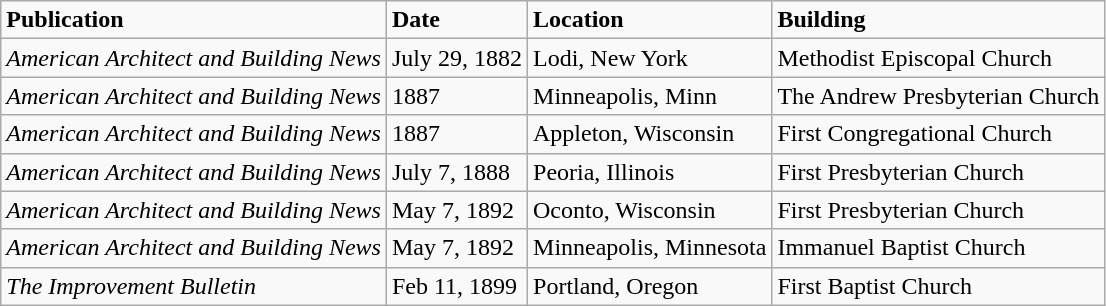<table class="wikitable">
<tr>
<td><strong>Publication</strong></td>
<td><strong>Date</strong></td>
<td><strong>Location</strong></td>
<td><strong>Building</strong></td>
</tr>
<tr>
<td><em>American Architect and Building News</em></td>
<td>July 29, 1882</td>
<td>Lodi, New York</td>
<td>Methodist Episcopal Church</td>
</tr>
<tr>
<td><em>American Architect and Building News</em></td>
<td>1887</td>
<td>Minneapolis, Minn</td>
<td>The Andrew Presbyterian Church</td>
</tr>
<tr>
<td><em>American Architect and Building News</em></td>
<td>1887</td>
<td>Appleton, Wisconsin</td>
<td>First Congregational Church</td>
</tr>
<tr>
<td><em>American Architect and Building News</em></td>
<td>July 7, 1888</td>
<td>Peoria, Illinois</td>
<td>First Presbyterian Church</td>
</tr>
<tr>
<td><em>American Architect and Building News</em></td>
<td>May 7, 1892</td>
<td>Oconto, Wisconsin</td>
<td>First Presbyterian Church</td>
</tr>
<tr>
<td><em>American Architect and Building News</em></td>
<td>May 7, 1892</td>
<td>Minneapolis, Minnesota</td>
<td>Immanuel Baptist Church</td>
</tr>
<tr>
<td><em>The Improvement Bulletin</em></td>
<td>Feb 11, 1899</td>
<td>Portland, Oregon</td>
<td>First Baptist Church</td>
</tr>
</table>
